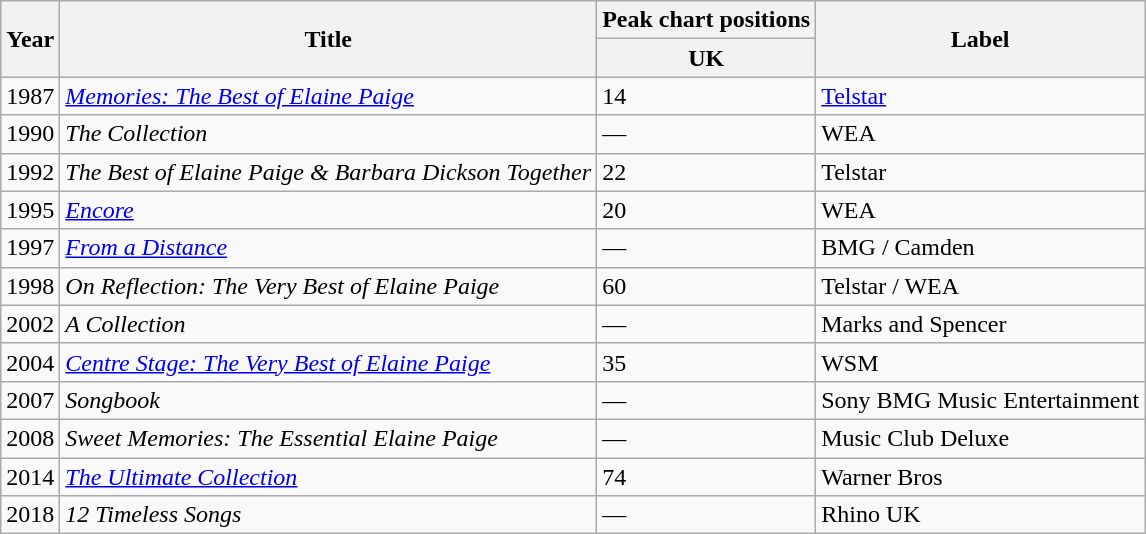<table class="wikitable">
<tr>
<th scope="col" rowspan="2">Year</th>
<th scope="col" rowspan="2">Title</th>
<th scope="col" colspan="1">Peak chart positions</th>
<th scope="col" rowspan="2">Label</th>
</tr>
<tr>
<th scope="col">UK</th>
</tr>
<tr>
<td>1987</td>
<td><em><a href='#'>Memories: The Best of Elaine Paige</a></em></td>
<td>14</td>
<td><a href='#'>Telstar</a></td>
</tr>
<tr>
<td>1990</td>
<td><em>The Collection</em></td>
<td>—</td>
<td>WEA</td>
</tr>
<tr>
<td>1992</td>
<td><em>The Best of Elaine Paige & Barbara Dickson Together</em></td>
<td>22</td>
<td>Telstar</td>
</tr>
<tr>
<td>1995</td>
<td><em><a href='#'>Encore</a></em></td>
<td>20</td>
<td>WEA</td>
</tr>
<tr>
<td>1997</td>
<td><em><a href='#'>From a Distance</a></em></td>
<td>—</td>
<td>BMG / Camden</td>
</tr>
<tr>
<td>1998</td>
<td><em>On Reflection: The Very Best of Elaine Paige</em></td>
<td>60</td>
<td>Telstar / WEA</td>
</tr>
<tr>
<td>2002</td>
<td><em>A Collection</em></td>
<td>—</td>
<td>Marks and Spencer</td>
</tr>
<tr>
<td>2004</td>
<td><em><a href='#'>Centre Stage: The Very Best of Elaine Paige</a></em></td>
<td>35</td>
<td>WSM</td>
</tr>
<tr>
<td>2007</td>
<td><em>Songbook</em></td>
<td>—</td>
<td>Sony BMG Music Entertainment</td>
</tr>
<tr>
<td>2008</td>
<td><em>Sweet Memories: The Essential Elaine Paige</em></td>
<td>—</td>
<td>Music Club Deluxe</td>
</tr>
<tr>
<td>2014</td>
<td><em><a href='#'>The Ultimate Collection</a></em></td>
<td>74</td>
<td>Warner Bros</td>
</tr>
<tr>
<td>2018</td>
<td><em>12 Timeless Songs</em></td>
<td>—</td>
<td>Rhino UK</td>
</tr>
</table>
